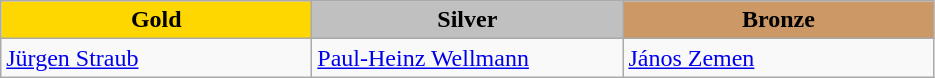<table class="wikitable" style="text-align:left">
<tr align="center">
<td width=200 bgcolor=gold><strong>Gold</strong></td>
<td width=200 bgcolor=silver><strong>Silver</strong></td>
<td width=200 bgcolor=CC9966><strong>Bronze</strong></td>
</tr>
<tr>
<td><a href='#'>Jürgen Straub</a><br><em></em></td>
<td><a href='#'>Paul-Heinz Wellmann</a><br><em></em></td>
<td><a href='#'>János Zemen</a><br><em></em></td>
</tr>
</table>
